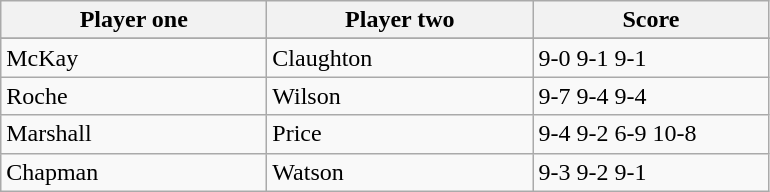<table class="wikitable">
<tr>
<th width=170>Player one</th>
<th width=170>Player two</th>
<th width=150>Score</th>
</tr>
<tr>
</tr>
<tr>
<td> McKay</td>
<td> Claughton</td>
<td>9-0 9-1 9-1</td>
</tr>
<tr>
<td> Roche</td>
<td> Wilson</td>
<td>9-7 9-4 9-4</td>
</tr>
<tr>
<td> Marshall</td>
<td> Price</td>
<td>9-4 9-2 6-9 10-8</td>
</tr>
<tr>
<td> Chapman</td>
<td> Watson</td>
<td>9-3 9-2 9-1</td>
</tr>
</table>
